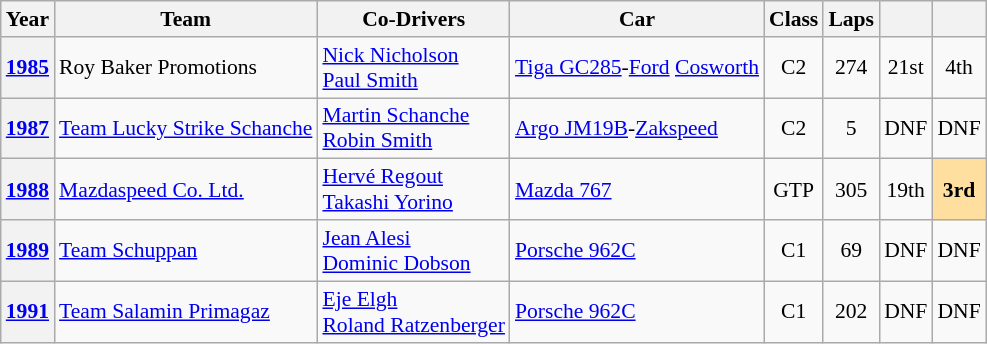<table class="wikitable" style="text-align:center; font-size:90%">
<tr>
<th>Year</th>
<th>Team</th>
<th>Co-Drivers</th>
<th>Car</th>
<th>Class</th>
<th>Laps</th>
<th></th>
<th></th>
</tr>
<tr>
<th><a href='#'>1985</a></th>
<td align="left" nowrap> Roy Baker Promotions</td>
<td align="left" nowrap> <a href='#'>Nick Nicholson</a><br> <a href='#'>Paul Smith</a></td>
<td align="left" nowrap><a href='#'>Tiga GC285</a>-<a href='#'>Ford</a> <a href='#'>Cosworth</a></td>
<td>C2</td>
<td>274</td>
<td>21st</td>
<td>4th</td>
</tr>
<tr>
<th><a href='#'>1987</a></th>
<td align="left" nowrap> <a href='#'>Team Lucky Strike Schanche</a></td>
<td align="left" nowrap> <a href='#'>Martin Schanche</a><br> <a href='#'>Robin Smith</a></td>
<td align="left" nowrap><a href='#'>Argo JM19B</a>-<a href='#'>Zakspeed</a></td>
<td>C2</td>
<td>5</td>
<td>DNF</td>
<td>DNF</td>
</tr>
<tr>
<th><a href='#'>1988</a></th>
<td align="left" nowrap> <a href='#'>Mazdaspeed Co. Ltd.</a></td>
<td align="left" nowrap> <a href='#'>Hervé Regout</a><br> <a href='#'>Takashi Yorino</a></td>
<td align="left" nowrap><a href='#'>Mazda 767</a></td>
<td>GTP</td>
<td>305</td>
<td>19th</td>
<td style="background:#FFDF9F;"><strong>3rd</strong></td>
</tr>
<tr>
<th><a href='#'>1989</a></th>
<td align="left" nowrap> <a href='#'>Team Schuppan</a></td>
<td align="left" nowrap> <a href='#'>Jean Alesi</a><br> <a href='#'>Dominic Dobson</a></td>
<td align="left" nowrap><a href='#'>Porsche 962C</a></td>
<td>C1</td>
<td>69</td>
<td>DNF</td>
<td>DNF</td>
</tr>
<tr>
<th><a href='#'>1991</a></th>
<td align="left" nowrap> <a href='#'>Team Salamin Primagaz</a></td>
<td align="left" nowrap> <a href='#'>Eje Elgh</a><br> <a href='#'>Roland Ratzenberger</a></td>
<td align="left" nowrap><a href='#'>Porsche 962C</a></td>
<td>C1</td>
<td>202</td>
<td>DNF</td>
<td>DNF</td>
</tr>
</table>
